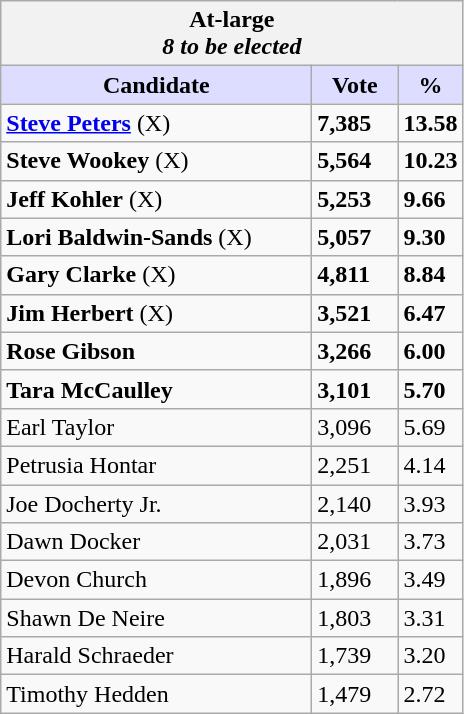<table class=wikitable>
<tr>
<th colspan="3">At-large <br> <em>8 to be elected</em></th>
</tr>
<tr>
<th style="background:#ddf; width:200px;">Candidate</th>
<th style="background:#ddf; width:50px;">Vote</th>
<th style="background:#ddf; width:30px;">%</th>
</tr>
<tr>
<td><strong><a href='#'>Steve Peters</a></strong> (X)</td>
<td><strong>7,385</strong></td>
<td><strong>13.58</strong></td>
</tr>
<tr>
<td><strong>Steve Wookey</strong> (X)</td>
<td><strong>5,564</strong></td>
<td><strong>10.23</strong></td>
</tr>
<tr>
<td><strong>Jeff Kohler</strong> (X)</td>
<td><strong>5,253</strong></td>
<td><strong>9.66</strong></td>
</tr>
<tr>
<td><strong>Lori Baldwin-Sands</strong> (X)</td>
<td><strong>5,057</strong></td>
<td><strong>9.30</strong></td>
</tr>
<tr>
<td><strong>Gary Clarke</strong> (X)</td>
<td><strong>4,811</strong></td>
<td><strong>8.84</strong></td>
</tr>
<tr>
<td><strong>Jim Herbert</strong> (X)</td>
<td><strong>3,521</strong></td>
<td><strong>6.47</strong></td>
</tr>
<tr>
<td><strong>Rose Gibson</strong></td>
<td><strong>3,266</strong></td>
<td><strong>6.00</strong></td>
</tr>
<tr>
<td><strong>Tara McCaulley</strong></td>
<td><strong>3,101</strong></td>
<td><strong>5.70</strong></td>
</tr>
<tr>
<td>Earl Taylor</td>
<td>3,096</td>
<td>5.69</td>
</tr>
<tr>
<td>Petrusia Hontar</td>
<td>2,251</td>
<td>4.14</td>
</tr>
<tr>
<td>Joe Docherty Jr.</td>
<td>2,140</td>
<td>3.93</td>
</tr>
<tr>
<td>Dawn Docker</td>
<td>2,031</td>
<td>3.73</td>
</tr>
<tr>
<td>Devon Church</td>
<td>1,896</td>
<td>3.49</td>
</tr>
<tr>
<td>Shawn De Neire</td>
<td>1,803</td>
<td>3.31</td>
</tr>
<tr>
<td>Harald Schraeder</td>
<td>1,739</td>
<td>3.20</td>
</tr>
<tr>
<td>Timothy Hedden</td>
<td>1,479</td>
<td>2.72</td>
</tr>
</table>
